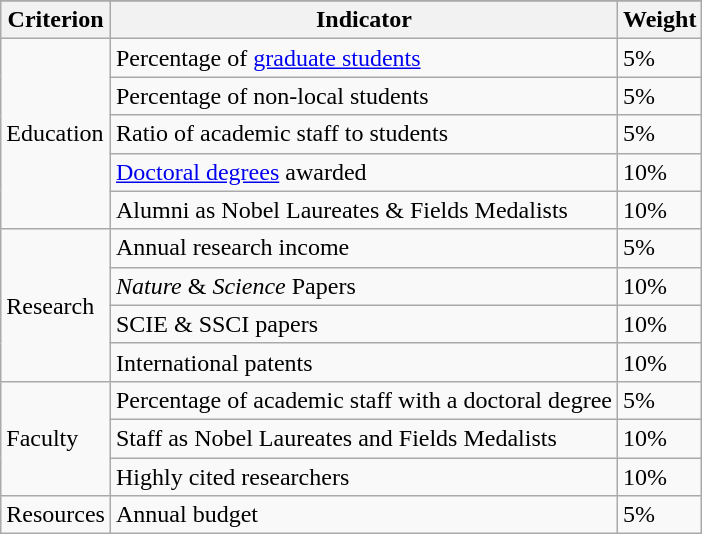<table class="wikitable">
<tr>
</tr>
<tr>
<th>Criterion</th>
<th>Indicator</th>
<th>Weight</th>
</tr>
<tr>
<td rowspan=5>Education</td>
<td>Percentage of <a href='#'>graduate students</a></td>
<td>5%</td>
</tr>
<tr>
<td>Percentage of non-local students</td>
<td>5%</td>
</tr>
<tr>
<td>Ratio of academic staff to students</td>
<td>5%</td>
</tr>
<tr>
<td><a href='#'>Doctoral degrees</a> awarded</td>
<td>10%</td>
</tr>
<tr>
<td>Alumni as Nobel Laureates & Fields Medalists</td>
<td>10%</td>
</tr>
<tr>
<td rowspan=4>Research</td>
<td>Annual research income</td>
<td>5%</td>
</tr>
<tr>
<td><em>Nature</em> & <em>Science</em> Papers</td>
<td>10%</td>
</tr>
<tr>
<td>SCIE & SSCI papers</td>
<td>10%</td>
</tr>
<tr>
<td>International patents</td>
<td>10%</td>
</tr>
<tr>
<td rowspan=3>Faculty</td>
<td>Percentage of academic staff with a doctoral degree</td>
<td>5%</td>
</tr>
<tr>
<td>Staff as Nobel Laureates and Fields Medalists</td>
<td>10%</td>
</tr>
<tr>
<td>Highly cited researchers</td>
<td>10%</td>
</tr>
<tr>
<td>Resources</td>
<td>Annual budget</td>
<td>5%</td>
</tr>
</table>
